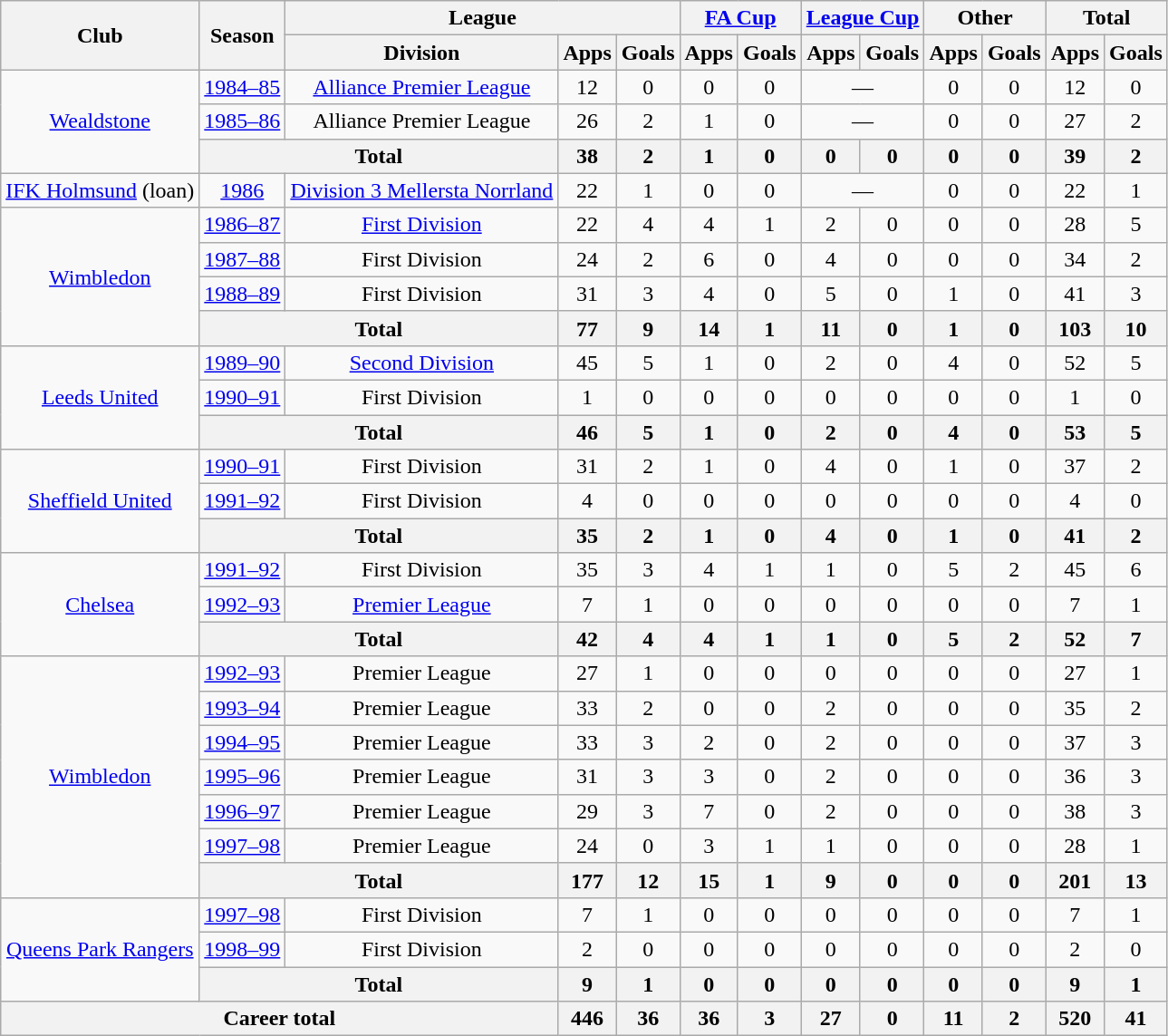<table class="wikitable" style="text-align: center">
<tr>
<th rowspan="2">Club</th>
<th rowspan="2">Season</th>
<th colspan="3">League</th>
<th colspan="2"><a href='#'>FA Cup</a></th>
<th colspan="2"><a href='#'>League Cup</a></th>
<th colspan="2">Other</th>
<th colspan="2">Total</th>
</tr>
<tr>
<th>Division</th>
<th>Apps</th>
<th>Goals</th>
<th>Apps</th>
<th>Goals</th>
<th>Apps</th>
<th>Goals</th>
<th>Apps</th>
<th>Goals</th>
<th>Apps</th>
<th>Goals</th>
</tr>
<tr>
<td rowspan="3"><a href='#'>Wealdstone</a></td>
<td><a href='#'>1984–85</a></td>
<td><a href='#'>Alliance Premier League</a></td>
<td>12</td>
<td>0</td>
<td>0</td>
<td>0</td>
<td colspan="2">—</td>
<td>0</td>
<td>0</td>
<td>12</td>
<td>0</td>
</tr>
<tr>
<td><a href='#'>1985–86</a></td>
<td>Alliance Premier League</td>
<td>26</td>
<td>2</td>
<td>1</td>
<td>0</td>
<td colspan="2">—</td>
<td>0</td>
<td>0</td>
<td>27</td>
<td>2</td>
</tr>
<tr>
<th colspan="2">Total</th>
<th>38</th>
<th>2</th>
<th>1</th>
<th>0</th>
<th>0</th>
<th>0</th>
<th>0</th>
<th>0</th>
<th>39</th>
<th>2</th>
</tr>
<tr>
<td><a href='#'>IFK Holmsund</a> (loan)</td>
<td><a href='#'>1986</a></td>
<td><a href='#'>Division 3 Mellersta Norrland</a></td>
<td>22</td>
<td>1</td>
<td>0</td>
<td>0</td>
<td colspan="2">—</td>
<td>0</td>
<td>0</td>
<td>22</td>
<td>1</td>
</tr>
<tr>
<td rowspan="4"><a href='#'>Wimbledon</a></td>
<td><a href='#'>1986–87</a></td>
<td><a href='#'>First Division</a></td>
<td>22</td>
<td>4</td>
<td>4</td>
<td>1</td>
<td>2</td>
<td>0</td>
<td>0</td>
<td>0</td>
<td>28</td>
<td>5</td>
</tr>
<tr>
<td><a href='#'>1987–88</a></td>
<td>First Division</td>
<td>24</td>
<td>2</td>
<td>6</td>
<td>0</td>
<td>4</td>
<td>0</td>
<td>0</td>
<td>0</td>
<td>34</td>
<td>2</td>
</tr>
<tr>
<td><a href='#'>1988–89</a></td>
<td>First Division</td>
<td>31</td>
<td>3</td>
<td>4</td>
<td>0</td>
<td>5</td>
<td>0</td>
<td>1</td>
<td>0</td>
<td>41</td>
<td>3</td>
</tr>
<tr>
<th colspan="2">Total</th>
<th>77</th>
<th>9</th>
<th>14</th>
<th>1</th>
<th>11</th>
<th>0</th>
<th>1</th>
<th>0</th>
<th>103</th>
<th>10</th>
</tr>
<tr>
<td rowspan="3"><a href='#'>Leeds United</a></td>
<td><a href='#'>1989–90</a></td>
<td><a href='#'>Second Division</a></td>
<td>45</td>
<td>5</td>
<td>1</td>
<td>0</td>
<td>2</td>
<td>0</td>
<td>4</td>
<td>0</td>
<td>52</td>
<td>5</td>
</tr>
<tr>
<td><a href='#'>1990–91</a></td>
<td>First Division</td>
<td>1</td>
<td>0</td>
<td>0</td>
<td>0</td>
<td>0</td>
<td>0</td>
<td>0</td>
<td>0</td>
<td>1</td>
<td>0</td>
</tr>
<tr>
<th colspan="2">Total</th>
<th>46</th>
<th>5</th>
<th>1</th>
<th>0</th>
<th>2</th>
<th>0</th>
<th>4</th>
<th>0</th>
<th>53</th>
<th>5</th>
</tr>
<tr>
<td rowspan="3"><a href='#'>Sheffield United</a></td>
<td><a href='#'>1990–91</a></td>
<td>First Division</td>
<td>31</td>
<td>2</td>
<td>1</td>
<td>0</td>
<td>4</td>
<td>0</td>
<td>1</td>
<td>0</td>
<td>37</td>
<td>2</td>
</tr>
<tr>
<td><a href='#'>1991–92</a></td>
<td>First Division</td>
<td>4</td>
<td>0</td>
<td>0</td>
<td>0</td>
<td>0</td>
<td>0</td>
<td>0</td>
<td>0</td>
<td>4</td>
<td>0</td>
</tr>
<tr>
<th colspan="2">Total</th>
<th>35</th>
<th>2</th>
<th>1</th>
<th>0</th>
<th>4</th>
<th>0</th>
<th>1</th>
<th>0</th>
<th>41</th>
<th>2</th>
</tr>
<tr>
<td rowspan="3"><a href='#'>Chelsea</a></td>
<td><a href='#'>1991–92</a></td>
<td>First Division</td>
<td>35</td>
<td>3</td>
<td>4</td>
<td>1</td>
<td>1</td>
<td>0</td>
<td>5</td>
<td>2</td>
<td>45</td>
<td>6</td>
</tr>
<tr>
<td><a href='#'>1992–93</a></td>
<td><a href='#'>Premier League</a></td>
<td>7</td>
<td>1</td>
<td>0</td>
<td>0</td>
<td>0</td>
<td>0</td>
<td>0</td>
<td>0</td>
<td>7</td>
<td>1</td>
</tr>
<tr>
<th colspan="2">Total</th>
<th>42</th>
<th>4</th>
<th>4</th>
<th>1</th>
<th>1</th>
<th>0</th>
<th>5</th>
<th>2</th>
<th>52</th>
<th>7</th>
</tr>
<tr>
<td rowspan="7"><a href='#'>Wimbledon</a></td>
<td><a href='#'>1992–93</a></td>
<td>Premier League</td>
<td>27</td>
<td>1</td>
<td>0</td>
<td>0</td>
<td>0</td>
<td>0</td>
<td>0</td>
<td>0</td>
<td>27</td>
<td>1</td>
</tr>
<tr>
<td><a href='#'>1993–94</a></td>
<td>Premier League</td>
<td>33</td>
<td>2</td>
<td>0</td>
<td>0</td>
<td>2</td>
<td>0</td>
<td>0</td>
<td>0</td>
<td>35</td>
<td>2</td>
</tr>
<tr>
<td><a href='#'>1994–95</a></td>
<td>Premier League</td>
<td>33</td>
<td>3</td>
<td>2</td>
<td>0</td>
<td>2</td>
<td>0</td>
<td>0</td>
<td>0</td>
<td>37</td>
<td>3</td>
</tr>
<tr>
<td><a href='#'>1995–96</a></td>
<td>Premier League</td>
<td>31</td>
<td>3</td>
<td>3</td>
<td>0</td>
<td>2</td>
<td>0</td>
<td>0</td>
<td>0</td>
<td>36</td>
<td>3</td>
</tr>
<tr>
<td><a href='#'>1996–97</a></td>
<td>Premier League</td>
<td>29</td>
<td>3</td>
<td>7</td>
<td>0</td>
<td>2</td>
<td>0</td>
<td>0</td>
<td>0</td>
<td>38</td>
<td>3</td>
</tr>
<tr>
<td><a href='#'>1997–98</a></td>
<td>Premier League</td>
<td>24</td>
<td>0</td>
<td>3</td>
<td>1</td>
<td>1</td>
<td>0</td>
<td>0</td>
<td>0</td>
<td>28</td>
<td>1</td>
</tr>
<tr>
<th colspan="2">Total</th>
<th>177</th>
<th>12</th>
<th>15</th>
<th>1</th>
<th>9</th>
<th>0</th>
<th>0</th>
<th>0</th>
<th>201</th>
<th>13</th>
</tr>
<tr>
<td rowspan="3"><a href='#'>Queens Park Rangers</a></td>
<td><a href='#'>1997–98</a></td>
<td>First Division</td>
<td>7</td>
<td>1</td>
<td>0</td>
<td>0</td>
<td>0</td>
<td>0</td>
<td>0</td>
<td>0</td>
<td>7</td>
<td>1</td>
</tr>
<tr>
<td><a href='#'>1998–99</a></td>
<td>First Division</td>
<td>2</td>
<td>0</td>
<td>0</td>
<td>0</td>
<td>0</td>
<td>0</td>
<td>0</td>
<td>0</td>
<td>2</td>
<td>0</td>
</tr>
<tr>
<th colspan="2">Total</th>
<th>9</th>
<th>1</th>
<th>0</th>
<th>0</th>
<th>0</th>
<th>0</th>
<th>0</th>
<th>0</th>
<th>9</th>
<th>1</th>
</tr>
<tr>
<th colspan="3">Career total</th>
<th>446</th>
<th>36</th>
<th>36</th>
<th>3</th>
<th>27</th>
<th>0</th>
<th>11</th>
<th>2</th>
<th>520</th>
<th>41</th>
</tr>
</table>
